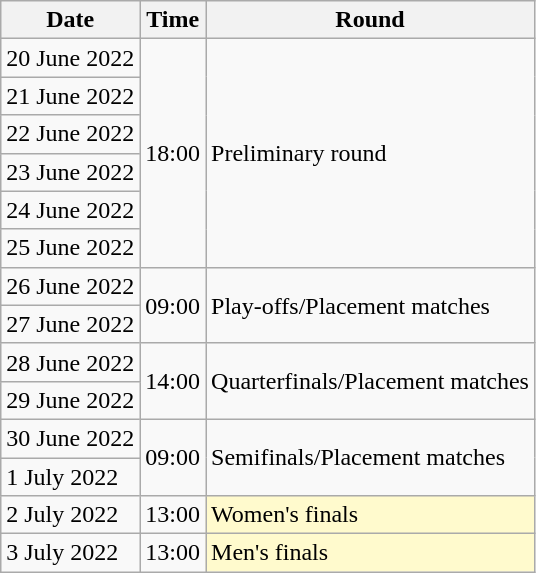<table class="wikitable">
<tr>
<th>Date</th>
<th>Time</th>
<th>Round</th>
</tr>
<tr>
<td>20 June 2022</td>
<td rowspan=6>18:00</td>
<td rowspan=6>Preliminary round</td>
</tr>
<tr>
<td>21 June 2022</td>
</tr>
<tr>
<td>22 June 2022</td>
</tr>
<tr>
<td>23 June 2022</td>
</tr>
<tr>
<td>24 June 2022</td>
</tr>
<tr>
<td>25 June 2022</td>
</tr>
<tr>
<td>26 June 2022</td>
<td rowspan=2>09:00</td>
<td rowspan=2>Play-offs/Placement matches</td>
</tr>
<tr>
<td>27 June 2022</td>
</tr>
<tr>
<td>28 June 2022</td>
<td rowspan=2>14:00</td>
<td rowspan=2>Quarterfinals/Placement matches</td>
</tr>
<tr>
<td>29 June 2022</td>
</tr>
<tr>
<td>30 June 2022</td>
<td rowspan=2>09:00</td>
<td rowspan=2>Semifinals/Placement matches</td>
</tr>
<tr>
<td>1 July 2022</td>
</tr>
<tr>
<td>2 July 2022</td>
<td>13:00</td>
<td style=background:lemonchiffon>Women's finals</td>
</tr>
<tr>
<td>3 July 2022</td>
<td>13:00</td>
<td style=background:lemonchiffon>Men's finals</td>
</tr>
</table>
